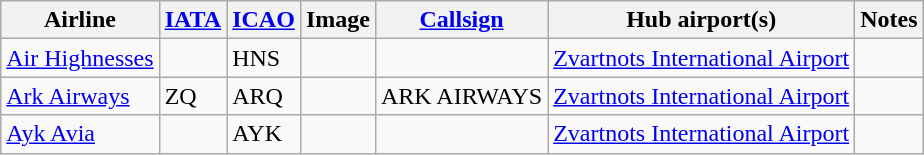<table class="wikitable sortable" style="border: 0; cellpadding: 2; cellspacing: 3;">
<tr valign="middle">
<th>Airline</th>
<th><a href='#'>IATA</a></th>
<th><a href='#'>ICAO</a></th>
<th>Image</th>
<th><a href='#'>Callsign</a></th>
<th>Hub airport(s)</th>
<th class="unsortable">Notes</th>
</tr>
<tr>
<td><a href='#'>Air Highnesses</a></td>
<td></td>
<td>HNS</td>
<td></td>
<td></td>
<td><a href='#'>Zvartnots International Airport</a></td>
<td></td>
</tr>
<tr>
<td><a href='#'>Ark Airways</a></td>
<td>ZQ</td>
<td>ARQ</td>
<td></td>
<td>ARK AIRWAYS</td>
<td><a href='#'>Zvartnots International Airport</a></td>
<td></td>
</tr>
<tr>
<td><a href='#'>Ayk Avia</a></td>
<td></td>
<td>AYK</td>
<td></td>
<td></td>
<td><a href='#'>Zvartnots International Airport</a></td>
<td></td>
</tr>
<tr>
</tr>
</table>
